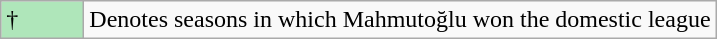<table class="wikitable">
<tr>
<td style="background:#AFE6BA; width:3em;">†</td>
<td>Denotes seasons in which Mahmutoğlu won the domestic league</td>
</tr>
</table>
